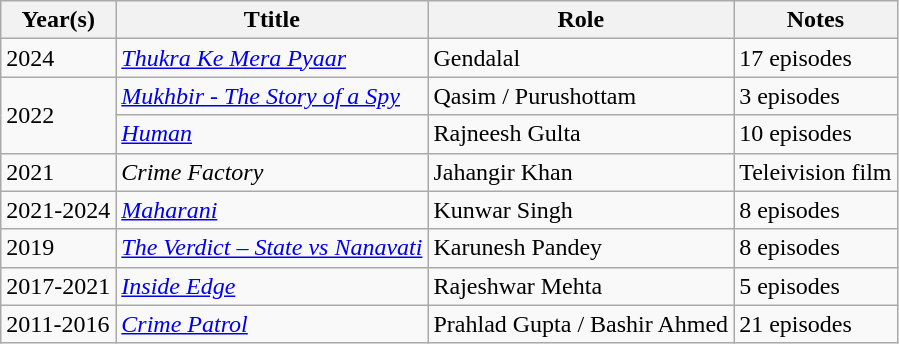<table class="wikitable">
<tr>
<th>Year(s)</th>
<th>Ttitle</th>
<th>Role</th>
<th>Notes</th>
</tr>
<tr>
<td>2024</td>
<td><em><a href='#'>Thukra Ke Mera Pyaar</a></em></td>
<td>Gendalal</td>
<td>17 episodes</td>
</tr>
<tr>
<td rowspan="2">2022</td>
<td><em><a href='#'>Mukhbir - The Story of a Spy</a></em></td>
<td>Qasim / Purushottam</td>
<td>3 episodes</td>
</tr>
<tr>
<td><a href='#'><em>Human</em></a></td>
<td>Rajneesh Gulta</td>
<td>10 episodes</td>
</tr>
<tr>
<td>2021</td>
<td><em>Crime Factory</em></td>
<td>Jahangir Khan</td>
<td>Teleivision film</td>
</tr>
<tr>
<td>2021-2024</td>
<td><a href='#'><em>Maharani</em></a></td>
<td>Kunwar Singh</td>
<td>8 episodes</td>
</tr>
<tr>
<td>2019</td>
<td><em><a href='#'>The Verdict – State vs Nanavati</a></em></td>
<td>Karunesh Pandey</td>
<td>8 episodes</td>
</tr>
<tr>
<td>2017-2021</td>
<td><a href='#'><em>Inside Edge</em></a></td>
<td>Rajeshwar Mehta</td>
<td>5 episodes</td>
</tr>
<tr>
<td>2011-2016</td>
<td><a href='#'><em>Crime Patrol</em></a></td>
<td>Prahlad Gupta / Bashir Ahmed</td>
<td>21 episodes</td>
</tr>
</table>
